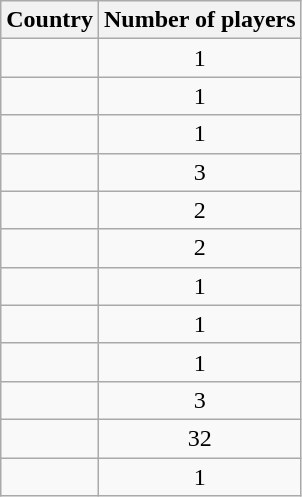<table class="wikitable sortable">
<tr>
<th>Country</th>
<th>Number of players</th>
</tr>
<tr>
<td align=left></td>
<td align=center>1</td>
</tr>
<tr>
<td align=left></td>
<td align=center>1</td>
</tr>
<tr>
<td align=left></td>
<td align=center>1</td>
</tr>
<tr>
<td align=left></td>
<td align=center>3</td>
</tr>
<tr>
<td align=left></td>
<td align=center>2</td>
</tr>
<tr>
<td align=left></td>
<td align=center>2</td>
</tr>
<tr>
<td align=left></td>
<td align=center>1</td>
</tr>
<tr>
<td align=left></td>
<td align=center>1</td>
</tr>
<tr>
<td align=left></td>
<td align=center>1</td>
</tr>
<tr>
<td align=left></td>
<td align=center>3</td>
</tr>
<tr>
<td align=left></td>
<td align=center>32</td>
</tr>
<tr>
<td align=left></td>
<td align=center>1</td>
</tr>
</table>
